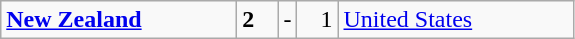<table class="wikitable">
<tr>
<td width=150> <strong><a href='#'>New Zealand</a></strong></td>
<td style="width:20px; text-align:left;"><strong>2</strong></td>
<td>-</td>
<td style="width:20px; text-align:right;">1</td>
<td width=150> <a href='#'>United States</a></td>
</tr>
</table>
